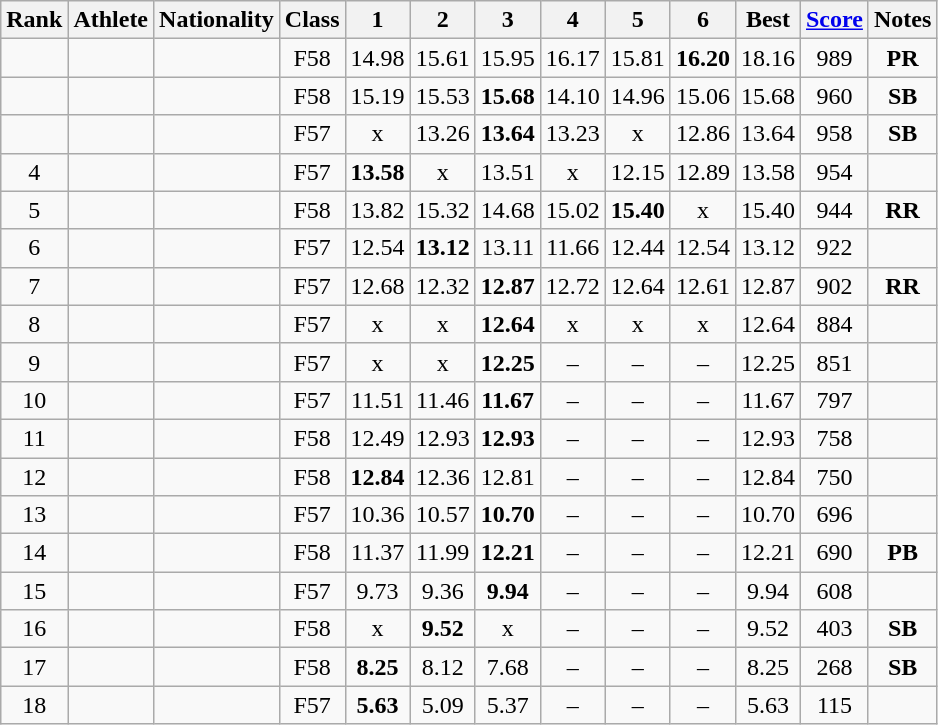<table class="wikitable sortable" style="text-align:center">
<tr>
<th>Rank</th>
<th>Athlete</th>
<th>Nationality</th>
<th>Class</th>
<th>1</th>
<th>2</th>
<th>3</th>
<th>4</th>
<th>5</th>
<th>6</th>
<th>Best</th>
<th><a href='#'>Score</a></th>
<th>Notes</th>
</tr>
<tr>
<td></td>
<td align=left></td>
<td align="left"></td>
<td>F58</td>
<td>14.98</td>
<td>15.61</td>
<td>15.95</td>
<td>16.17</td>
<td>15.81</td>
<td><strong>16.20</strong></td>
<td>18.16</td>
<td>989</td>
<td><strong>PR</strong></td>
</tr>
<tr>
<td></td>
<td align=left></td>
<td align="left"></td>
<td>F58</td>
<td>15.19</td>
<td>15.53</td>
<td><strong>15.68</strong></td>
<td>14.10</td>
<td>14.96</td>
<td>15.06</td>
<td>15.68</td>
<td>960</td>
<td><strong>SB</strong></td>
</tr>
<tr>
<td></td>
<td align=left></td>
<td align="left"></td>
<td>F57</td>
<td>x</td>
<td>13.26</td>
<td><strong>13.64</strong></td>
<td>13.23</td>
<td>x</td>
<td>12.86</td>
<td>13.64</td>
<td>958</td>
<td><strong>SB</strong></td>
</tr>
<tr>
<td>4</td>
<td align=left></td>
<td align="left"></td>
<td>F57</td>
<td><strong>13.58</strong></td>
<td>x</td>
<td>13.51</td>
<td>x</td>
<td>12.15</td>
<td>12.89</td>
<td>13.58</td>
<td>954</td>
<td></td>
</tr>
<tr>
<td>5</td>
<td align=left></td>
<td align="left"></td>
<td>F58</td>
<td>13.82</td>
<td>15.32</td>
<td>14.68</td>
<td>15.02</td>
<td><strong>15.40</strong></td>
<td>x</td>
<td>15.40</td>
<td>944</td>
<td><strong>RR</strong></td>
</tr>
<tr>
<td>6</td>
<td align=left></td>
<td align="left"></td>
<td>F57</td>
<td>12.54</td>
<td><strong>13.12</strong></td>
<td>13.11</td>
<td>11.66</td>
<td>12.44</td>
<td>12.54</td>
<td>13.12</td>
<td>922</td>
<td></td>
</tr>
<tr>
<td>7</td>
<td align=left></td>
<td align="left"></td>
<td>F57</td>
<td>12.68</td>
<td>12.32</td>
<td><strong>12.87</strong></td>
<td>12.72</td>
<td>12.64</td>
<td>12.61</td>
<td>12.87</td>
<td>902</td>
<td><strong>RR</strong></td>
</tr>
<tr>
<td>8</td>
<td align=left></td>
<td align="left"></td>
<td>F57</td>
<td>x</td>
<td>x</td>
<td><strong>12.64</strong></td>
<td>x</td>
<td>x</td>
<td>x</td>
<td>12.64</td>
<td>884</td>
<td></td>
</tr>
<tr>
<td>9</td>
<td align=left></td>
<td align="left"></td>
<td>F57</td>
<td>x</td>
<td>x</td>
<td><strong>12.25</strong></td>
<td>–</td>
<td>–</td>
<td>–</td>
<td>12.25</td>
<td>851</td>
<td></td>
</tr>
<tr>
<td>10</td>
<td align=left></td>
<td align="left"></td>
<td>F57</td>
<td>11.51</td>
<td>11.46</td>
<td><strong>11.67</strong></td>
<td>–</td>
<td>–</td>
<td>–</td>
<td>11.67</td>
<td>797</td>
<td></td>
</tr>
<tr>
<td>11</td>
<td align=left></td>
<td align="left"></td>
<td>F58</td>
<td>12.49</td>
<td>12.93</td>
<td><strong>12.93</strong></td>
<td>–</td>
<td>–</td>
<td>–</td>
<td>12.93</td>
<td>758</td>
<td></td>
</tr>
<tr>
<td>12</td>
<td align=left></td>
<td align="left"></td>
<td>F58</td>
<td><strong>12.84</strong></td>
<td>12.36</td>
<td>12.81</td>
<td>–</td>
<td>–</td>
<td>–</td>
<td>12.84</td>
<td>750</td>
<td></td>
</tr>
<tr>
<td>13</td>
<td align=left></td>
<td align="left"></td>
<td>F57</td>
<td>10.36</td>
<td>10.57</td>
<td><strong>10.70</strong></td>
<td>–</td>
<td>–</td>
<td>–</td>
<td>10.70</td>
<td>696</td>
<td></td>
</tr>
<tr>
<td>14</td>
<td align=left></td>
<td align="left"></td>
<td>F58</td>
<td>11.37</td>
<td>11.99</td>
<td><strong>12.21</strong></td>
<td>–</td>
<td>–</td>
<td>–</td>
<td>12.21</td>
<td>690</td>
<td><strong>PB</strong></td>
</tr>
<tr>
<td>15</td>
<td align=left></td>
<td align="left"></td>
<td>F57</td>
<td>9.73</td>
<td>9.36</td>
<td><strong>9.94</strong></td>
<td>–</td>
<td>–</td>
<td>–</td>
<td>9.94</td>
<td>608</td>
<td></td>
</tr>
<tr>
<td>16</td>
<td align=left></td>
<td align="left"></td>
<td>F58</td>
<td>x</td>
<td><strong>9.52</strong></td>
<td>x</td>
<td>–</td>
<td>–</td>
<td>–</td>
<td>9.52</td>
<td>403</td>
<td><strong>SB</strong></td>
</tr>
<tr>
<td>17</td>
<td align=left></td>
<td align="left"></td>
<td>F58</td>
<td><strong>8.25</strong></td>
<td>8.12</td>
<td>7.68</td>
<td>–</td>
<td>–</td>
<td>–</td>
<td>8.25</td>
<td>268</td>
<td><strong>SB</strong></td>
</tr>
<tr>
<td>18</td>
<td align=left></td>
<td align="left"></td>
<td>F57</td>
<td><strong>5.63</strong></td>
<td>5.09</td>
<td>5.37</td>
<td>–</td>
<td>–</td>
<td>–</td>
<td>5.63</td>
<td>115</td>
<td></td>
</tr>
</table>
